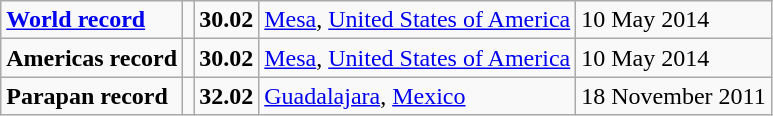<table class="wikitable">
<tr>
<td><strong><a href='#'>World record</a></strong></td>
<td></td>
<td><strong>30.02</strong></td>
<td><a href='#'>Mesa</a>, <a href='#'>United States of America</a></td>
<td>10 May 2014</td>
</tr>
<tr>
<td><strong>Americas record</strong></td>
<td></td>
<td><strong>30.02</strong></td>
<td><a href='#'>Mesa</a>, <a href='#'>United States of America</a></td>
<td>10 May 2014</td>
</tr>
<tr>
<td><strong>Parapan record</strong></td>
<td></td>
<td><strong>32.02</strong></td>
<td><a href='#'>Guadalajara</a>, <a href='#'>Mexico</a></td>
<td>18 November 2011</td>
</tr>
</table>
